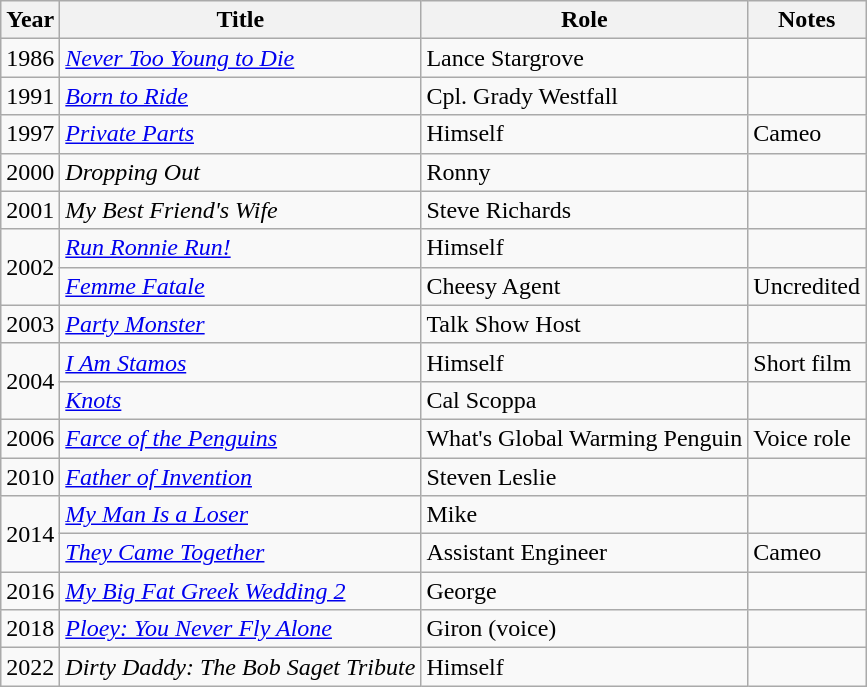<table class="wikitable sortable">
<tr>
<th>Year</th>
<th>Title</th>
<th>Role</th>
<th class="unsortable">Notes</th>
</tr>
<tr>
<td>1986</td>
<td><em><a href='#'>Never Too Young to Die</a></em></td>
<td>Lance Stargrove</td>
<td></td>
</tr>
<tr>
<td>1991</td>
<td><em><a href='#'>Born to Ride</a></em></td>
<td>Cpl. Grady Westfall</td>
<td></td>
</tr>
<tr>
<td>1997</td>
<td><em><a href='#'>Private Parts</a></em></td>
<td>Himself</td>
<td>Cameo</td>
</tr>
<tr>
<td>2000</td>
<td><em>Dropping Out</em></td>
<td>Ronny</td>
<td></td>
</tr>
<tr>
<td>2001</td>
<td><em>My Best Friend's Wife</em></td>
<td>Steve Richards</td>
<td></td>
</tr>
<tr>
<td rowspan="2">2002</td>
<td><em><a href='#'>Run Ronnie Run!</a></em></td>
<td>Himself</td>
<td></td>
</tr>
<tr>
<td><em><a href='#'>Femme Fatale</a></em></td>
<td>Cheesy Agent</td>
<td>Uncredited</td>
</tr>
<tr>
<td>2003</td>
<td><em><a href='#'>Party Monster</a></em></td>
<td>Talk Show Host</td>
<td></td>
</tr>
<tr>
<td rowspan="2">2004</td>
<td><em><a href='#'>I Am Stamos</a></em></td>
<td>Himself</td>
<td>Short film</td>
</tr>
<tr>
<td><em><a href='#'>Knots</a></em></td>
<td>Cal Scoppa</td>
<td></td>
</tr>
<tr>
<td>2006</td>
<td><em><a href='#'>Farce of the Penguins</a></em></td>
<td>What's Global Warming Penguin</td>
<td>Voice role</td>
</tr>
<tr>
<td>2010</td>
<td><em><a href='#'>Father of Invention</a></em></td>
<td>Steven Leslie</td>
<td></td>
</tr>
<tr>
<td rowspan="2">2014</td>
<td><em><a href='#'>My Man Is a Loser</a></em></td>
<td>Mike</td>
<td></td>
</tr>
<tr>
<td><em><a href='#'>They Came Together</a></em></td>
<td>Assistant Engineer</td>
<td>Cameo</td>
</tr>
<tr>
<td>2016</td>
<td><em><a href='#'>My Big Fat Greek Wedding 2</a></em></td>
<td>George</td>
<td></td>
</tr>
<tr>
<td>2018</td>
<td><em><a href='#'>Ploey: You Never Fly Alone</a></em></td>
<td>Giron (voice)</td>
<td></td>
</tr>
<tr>
<td>2022</td>
<td><em>Dirty Daddy: The Bob Saget Tribute</em></td>
<td>Himself</td>
<td></td>
</tr>
</table>
